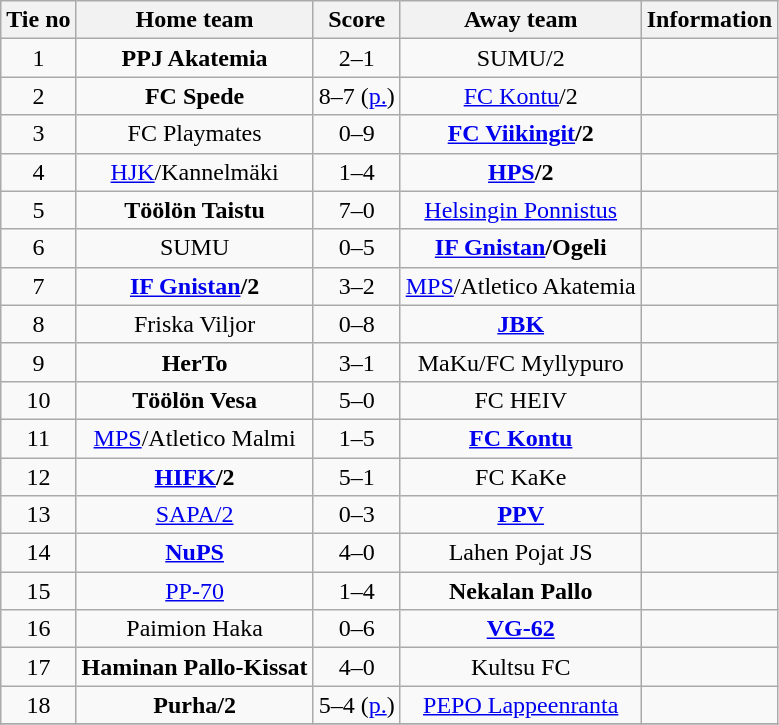<table class="wikitable" style="text-align:center">
<tr>
<th style= width="40px">Tie no</th>
<th style= width="150px">Home team</th>
<th style= width="60px">Score</th>
<th style= width="150px">Away team</th>
<th style= width="30px">Information</th>
</tr>
<tr>
<td>1</td>
<td><strong>PPJ Akatemia</strong></td>
<td>2–1</td>
<td>SUMU/2</td>
<td></td>
</tr>
<tr>
<td>2</td>
<td><strong>FC Spede</strong></td>
<td>8–7 (<a href='#'>p.</a>)</td>
<td><a href='#'>FC Kontu</a>/2</td>
<td></td>
</tr>
<tr>
<td>3</td>
<td>FC Playmates</td>
<td>0–9</td>
<td><strong><a href='#'>FC Viikingit</a>/2</strong></td>
<td></td>
</tr>
<tr>
<td>4</td>
<td><a href='#'>HJK</a>/Kannelmäki</td>
<td>1–4</td>
<td><strong><a href='#'>HPS</a>/2</strong></td>
<td></td>
</tr>
<tr>
<td>5</td>
<td><strong>Töölön Taistu</strong></td>
<td>7–0</td>
<td><a href='#'>Helsingin Ponnistus</a></td>
<td></td>
</tr>
<tr>
<td>6</td>
<td>SUMU</td>
<td>0–5</td>
<td><strong><a href='#'>IF Gnistan</a>/Ogeli</strong></td>
<td></td>
</tr>
<tr>
<td>7</td>
<td><strong><a href='#'>IF Gnistan</a>/2</strong></td>
<td>3–2</td>
<td><a href='#'>MPS</a>/Atletico Akatemia</td>
<td></td>
</tr>
<tr>
<td>8</td>
<td>Friska Viljor</td>
<td>0–8</td>
<td><strong><a href='#'>JBK</a></strong></td>
<td></td>
</tr>
<tr>
<td>9</td>
<td><strong>HerTo</strong></td>
<td>3–1</td>
<td>MaKu/FC Myllypuro</td>
<td></td>
</tr>
<tr>
<td>10</td>
<td><strong>Töölön Vesa</strong></td>
<td>5–0</td>
<td>FC HEIV</td>
<td></td>
</tr>
<tr>
<td>11</td>
<td><a href='#'>MPS</a>/Atletico Malmi</td>
<td>1–5</td>
<td><strong><a href='#'>FC Kontu</a></strong></td>
<td></td>
</tr>
<tr>
<td>12</td>
<td><strong><a href='#'>HIFK</a>/2</strong></td>
<td>5–1</td>
<td>FC KaKe</td>
<td></td>
</tr>
<tr>
<td>13</td>
<td><a href='#'>SAPA/2</a></td>
<td>0–3</td>
<td><strong><a href='#'>PPV</a></strong></td>
<td></td>
</tr>
<tr>
<td>14</td>
<td><strong><a href='#'>NuPS</a></strong></td>
<td>4–0</td>
<td>Lahen Pojat JS</td>
<td></td>
</tr>
<tr>
<td>15</td>
<td><a href='#'>PP-70</a></td>
<td>1–4</td>
<td><strong>Nekalan Pallo</strong></td>
<td></td>
</tr>
<tr>
<td>16</td>
<td>Paimion Haka</td>
<td>0–6</td>
<td><strong><a href='#'>VG-62</a></strong></td>
<td></td>
</tr>
<tr>
<td>17</td>
<td><strong>Haminan Pallo-Kissat</strong></td>
<td>4–0</td>
<td>Kultsu FC</td>
<td></td>
</tr>
<tr>
<td>18</td>
<td><strong>Purha/2</strong></td>
<td>5–4 (<a href='#'>p.</a>)</td>
<td><a href='#'>PEPO Lappeenranta</a></td>
<td></td>
</tr>
<tr>
</tr>
</table>
